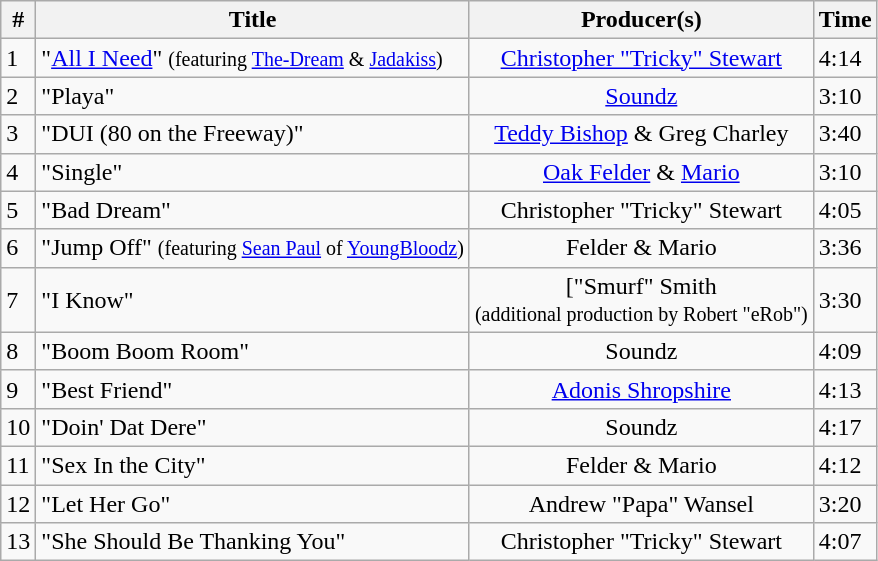<table class="wikitable">
<tr>
<th style="text-align:center;">#</th>
<th style="text-align:center;">Title</th>
<th style="text-align:center;">Producer(s)</th>
<th style="text-align:center;">Time</th>
</tr>
<tr>
<td>1</td>
<td>"<a href='#'>All I Need</a>" <small>(featuring <a href='#'>The-Dream</a> & <a href='#'>Jadakiss</a>)</small></td>
<td style="text-align:center;"><a href='#'>Christopher "Tricky" Stewart</a></td>
<td>4:14</td>
</tr>
<tr>
<td>2</td>
<td>"Playa"</td>
<td style="text-align:center;"><a href='#'>Soundz</a></td>
<td>3:10</td>
</tr>
<tr>
<td>3</td>
<td>"DUI (80 on the Freeway)"</td>
<td style="text-align:center;"><a href='#'>Teddy Bishop</a> & Greg Charley</td>
<td>3:40</td>
</tr>
<tr>
<td>4</td>
<td>"Single"</td>
<td style="text-align:center;"><a href='#'>Oak Felder</a> & <a href='#'>Mario</a></td>
<td>3:10</td>
</tr>
<tr>
<td>5</td>
<td>"Bad Dream"</td>
<td style="text-align:center;">Christopher "Tricky" Stewart</td>
<td>4:05</td>
</tr>
<tr>
<td>6</td>
<td>"Jump Off" <small>(featuring <a href='#'>Sean Paul</a> of <a href='#'>YoungBloodz</a>)</small></td>
<td style="text-align:center;">Felder & Mario</td>
<td>3:36</td>
</tr>
<tr>
<td>7</td>
<td>"I Know"</td>
<td style="text-align:center;">["Smurf" Smith<br><small>(additional production by Robert "eRob")</small></td>
<td>3:30</td>
</tr>
<tr>
<td>8</td>
<td>"Boom Boom Room"</td>
<td style="text-align:center;">Soundz</td>
<td>4:09</td>
</tr>
<tr>
<td>9</td>
<td>"Best Friend"</td>
<td style="text-align:center;"><a href='#'>Adonis Shropshire</a></td>
<td>4:13</td>
</tr>
<tr>
<td>10</td>
<td>"Doin' Dat Dere"</td>
<td style="text-align:center;">Soundz</td>
<td>4:17</td>
</tr>
<tr>
<td>11</td>
<td>"Sex In the City"</td>
<td style="text-align:center;">Felder & Mario</td>
<td>4:12</td>
</tr>
<tr>
<td>12</td>
<td>"Let Her Go"</td>
<td style="text-align:center;">Andrew "Papa" Wansel</td>
<td>3:20</td>
</tr>
<tr>
<td>13</td>
<td>"She Should Be Thanking You"</td>
<td style="text-align:center;">Christopher "Tricky" Stewart</td>
<td>4:07</td>
</tr>
</table>
